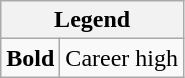<table class="wikitable">
<tr>
<th colspan="2">Legend</th>
</tr>
<tr>
<td><strong>Bold</strong></td>
<td>Career high</td>
</tr>
</table>
